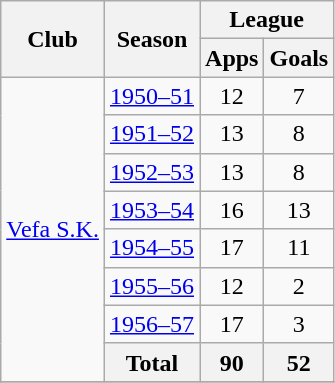<table class="wikitable" style="text-align: center;">
<tr>
<th rowspan="2">Club</th>
<th rowspan="2">Season</th>
<th colspan="2">League</th>
</tr>
<tr>
<th>Apps</th>
<th>Goals</th>
</tr>
<tr>
<td rowspan="8" valign="center"><a href='#'>Vefa S.K.</a></td>
<td><a href='#'>1950–51</a></td>
<td>12</td>
<td>7</td>
</tr>
<tr>
<td><a href='#'>1951–52</a></td>
<td>13</td>
<td>8</td>
</tr>
<tr>
<td><a href='#'>1952–53</a></td>
<td>13</td>
<td>8</td>
</tr>
<tr>
<td><a href='#'>1953–54</a></td>
<td>16</td>
<td>13</td>
</tr>
<tr>
<td><a href='#'>1954–55</a></td>
<td>17</td>
<td>11</td>
</tr>
<tr>
<td><a href='#'>1955–56</a></td>
<td>12</td>
<td>2</td>
</tr>
<tr>
<td><a href='#'>1956–57</a></td>
<td>17</td>
<td>3</td>
</tr>
<tr>
<th>Total</th>
<th>90</th>
<th>52</th>
</tr>
<tr>
</tr>
</table>
